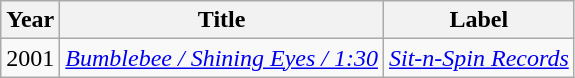<table class="wikitable">
<tr>
<th>Year</th>
<th>Title</th>
<th>Label</th>
</tr>
<tr>
<td>2001</td>
<td><em><a href='#'>Bumblebee / Shining Eyes / 1:30</a></em></td>
<td><em><a href='#'>Sit-n-Spin Records</a></em></td>
</tr>
</table>
